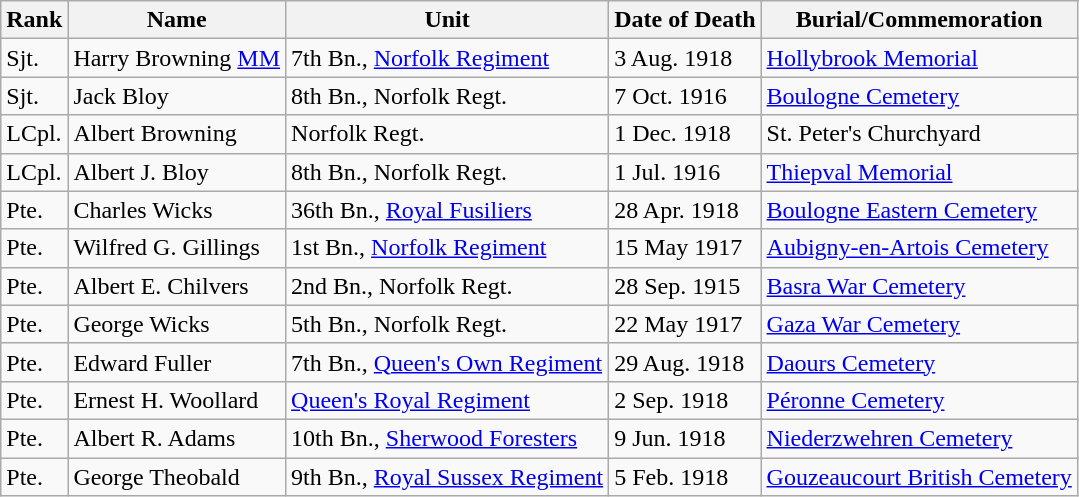<table class="wikitable">
<tr>
<th>Rank</th>
<th>Name</th>
<th>Unit</th>
<th>Date of Death</th>
<th>Burial/Commemoration</th>
</tr>
<tr>
<td>Sjt.</td>
<td>Harry Browning <a href='#'>MM</a></td>
<td>7th Bn., <a href='#'>Norfolk Regiment</a></td>
<td>3 Aug. 1918</td>
<td><a href='#'>Hollybrook Memorial</a></td>
</tr>
<tr>
<td>Sjt.</td>
<td>Jack Bloy</td>
<td>8th Bn., Norfolk Regt.</td>
<td>7 Oct. 1916</td>
<td><a href='#'>Boulogne Cemetery</a></td>
</tr>
<tr>
<td>LCpl.</td>
<td>Albert Browning</td>
<td>Norfolk Regt.</td>
<td>1 Dec. 1918</td>
<td>St. Peter's Churchyard</td>
</tr>
<tr>
<td>LCpl.</td>
<td>Albert J. Bloy</td>
<td>8th Bn., Norfolk Regt.</td>
<td>1 Jul. 1916</td>
<td><a href='#'>Thiepval Memorial</a></td>
</tr>
<tr>
<td>Pte.</td>
<td>Charles Wicks</td>
<td>36th Bn., <a href='#'>Royal Fusiliers</a></td>
<td>28 Apr. 1918</td>
<td><a href='#'>Boulogne Eastern Cemetery</a></td>
</tr>
<tr>
<td>Pte.</td>
<td>Wilfred G. Gillings</td>
<td>1st Bn., <a href='#'>Norfolk Regiment</a></td>
<td>15 May 1917</td>
<td><a href='#'>Aubigny-en-Artois Cemetery</a></td>
</tr>
<tr>
<td>Pte.</td>
<td>Albert E. Chilvers</td>
<td>2nd Bn., Norfolk Regt.</td>
<td>28 Sep. 1915</td>
<td><a href='#'>Basra War Cemetery</a></td>
</tr>
<tr>
<td>Pte.</td>
<td>George Wicks</td>
<td>5th Bn., Norfolk Regt.</td>
<td>22 May 1917</td>
<td><a href='#'>Gaza War Cemetery</a></td>
</tr>
<tr>
<td>Pte.</td>
<td>Edward Fuller</td>
<td>7th Bn., <a href='#'>Queen's Own Regiment</a></td>
<td>29 Aug. 1918</td>
<td><a href='#'>Daours Cemetery</a></td>
</tr>
<tr>
<td>Pte.</td>
<td>Ernest H. Woollard</td>
<td><a href='#'>Queen's Royal Regiment</a></td>
<td>2 Sep. 1918</td>
<td><a href='#'>Péronne Cemetery</a></td>
</tr>
<tr>
<td>Pte.</td>
<td>Albert R. Adams</td>
<td>10th Bn., <a href='#'>Sherwood Foresters</a></td>
<td>9 Jun. 1918</td>
<td><a href='#'>Niederzwehren Cemetery</a></td>
</tr>
<tr>
<td>Pte.</td>
<td>George Theobald</td>
<td>9th Bn., <a href='#'>Royal Sussex Regiment</a></td>
<td>5 Feb. 1918</td>
<td><a href='#'>Gouzeaucourt British Cemetery</a></td>
</tr>
</table>
